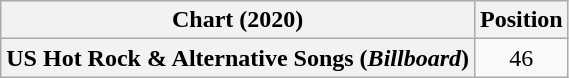<table class="wikitable plainrowheaders" style="text-align:center">
<tr>
<th scope="col">Chart (2020)</th>
<th scope="col">Position</th>
</tr>
<tr>
<th scope="row">US Hot Rock & Alternative Songs (<em>Billboard</em>)</th>
<td>46</td>
</tr>
</table>
